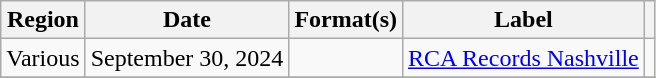<table class="wikitable plainrowheaders">
<tr>
<th scope="col">Region</th>
<th scope="col">Date</th>
<th scope="col">Format(s)</th>
<th scope="col">Label</th>
<th scope="col"></th>
</tr>
<tr>
<td>Various</td>
<td rowspan="1">September 30, 2024</td>
<td></td>
<td rowspan="1"><a href='#'>RCA Records Nashville</a></td>
<td style="text-align:center;"></td>
</tr>
<tr>
</tr>
</table>
